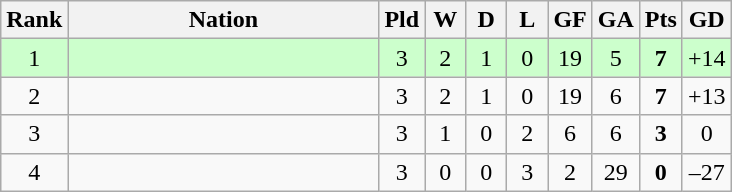<table class="wikitable" style="text-align: center;">
<tr>
<th width=5>Rank</th>
<th width=200>Nation</th>
<th width=20>Pld</th>
<th width=20>W</th>
<th width=20>D</th>
<th width=20>L</th>
<th width=20>GF</th>
<th width=20>GA</th>
<th width=20>Pts</th>
<th width=20>GD</th>
</tr>
<tr style="background:#ccffcc">
<td>1</td>
<td align=left></td>
<td>3</td>
<td>2</td>
<td>1</td>
<td>0</td>
<td>19</td>
<td>5</td>
<td><strong>7</strong></td>
<td>+14</td>
</tr>
<tr>
<td>2</td>
<td align=left></td>
<td>3</td>
<td>2</td>
<td>1</td>
<td>0</td>
<td>19</td>
<td>6</td>
<td><strong>7</strong></td>
<td>+13</td>
</tr>
<tr>
<td>3</td>
<td align=left></td>
<td>3</td>
<td>1</td>
<td>0</td>
<td>2</td>
<td>6</td>
<td>6</td>
<td><strong>3</strong></td>
<td>0</td>
</tr>
<tr>
<td>4</td>
<td align=left></td>
<td>3</td>
<td>0</td>
<td>0</td>
<td>3</td>
<td>2</td>
<td>29</td>
<td><strong>0</strong></td>
<td>–27</td>
</tr>
</table>
